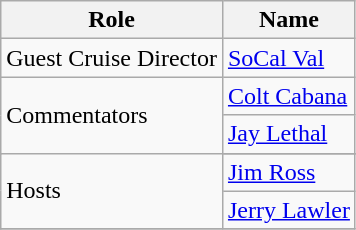<table class=wikitable style=>
<tr>
<th>Role</th>
<th>Name</th>
</tr>
<tr>
<td>Guest Cruise Director</td>
<td><a href='#'>SoCal Val</a></td>
</tr>
<tr>
<td rowspan=2>Commentators</td>
<td><a href='#'>Colt Cabana</a></td>
</tr>
<tr>
<td><a href='#'>Jay Lethal</a></td>
</tr>
<tr>
<td rowspan=3>Hosts</td>
</tr>
<tr>
<td><a href='#'>Jim Ross</a></td>
</tr>
<tr>
<td><a href='#'>Jerry Lawler</a></td>
</tr>
<tr>
</tr>
</table>
